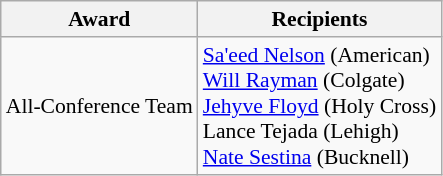<table class="wikitable" style="white-space:nowrap; font-size:90%;">
<tr>
<th>Award</th>
<th>Recipients</th>
</tr>
<tr>
<td>All-Conference Team</td>
<td><a href='#'>Sa'eed Nelson</a> (American)<br> <a href='#'>Will Rayman</a> (Colgate)<br> <a href='#'>Jehyve Floyd</a> (Holy Cross)<br> Lance Tejada (Lehigh)<br> <a href='#'>Nate Sestina</a> (Bucknell)</td>
</tr>
</table>
